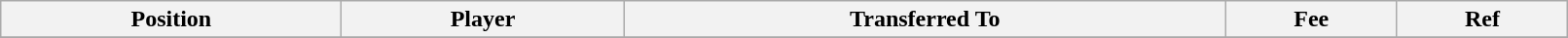<table class="wikitable sortable" style="width:85%; text-align:center; font-size:100%; text-align:left;">
<tr>
<th>Position</th>
<th>Player</th>
<th>Transferred To</th>
<th>Fee</th>
<th>Ref</th>
</tr>
<tr>
</tr>
</table>
